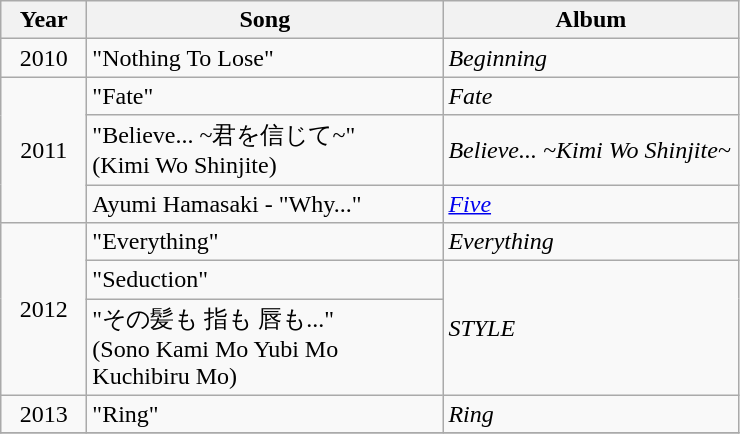<table class="wikitable">
<tr>
<th style="width:50px;">Year</th>
<th style="width:230px;">Song</th>
<th style="width:190px;">Album</th>
</tr>
<tr>
<td style="text-align:center">2010</td>
<td>"Nothing To Lose"</td>
<td><em>Beginning</em></td>
</tr>
<tr>
<td rowspan="3" style="text-align:center">2011</td>
<td>"Fate"</td>
<td><em>Fate</em></td>
</tr>
<tr>
<td>"Believe... ~君を信じて~"<br>(Kimi Wo Shinjite)</td>
<td><em>Believe... ~Kimi Wo Shinjite~</em></td>
</tr>
<tr>
<td>Ayumi Hamasaki - "Why..."</td>
<td><em><a href='#'>Five</a></em></td>
</tr>
<tr>
<td rowspan="3" style="text-align:center">2012</td>
<td>"Everything"</td>
<td><em>Everything</em></td>
</tr>
<tr>
<td>"Seduction"</td>
<td rowspan="2"><em>STYLE</em></td>
</tr>
<tr>
<td>"その髪も 指も 唇も..."<br>(Sono Kami Mo Yubi Mo Kuchibiru Mo)</td>
</tr>
<tr>
<td style="text-align:center">2013</td>
<td>"Ring"</td>
<td><em>Ring</em></td>
</tr>
<tr>
</tr>
</table>
